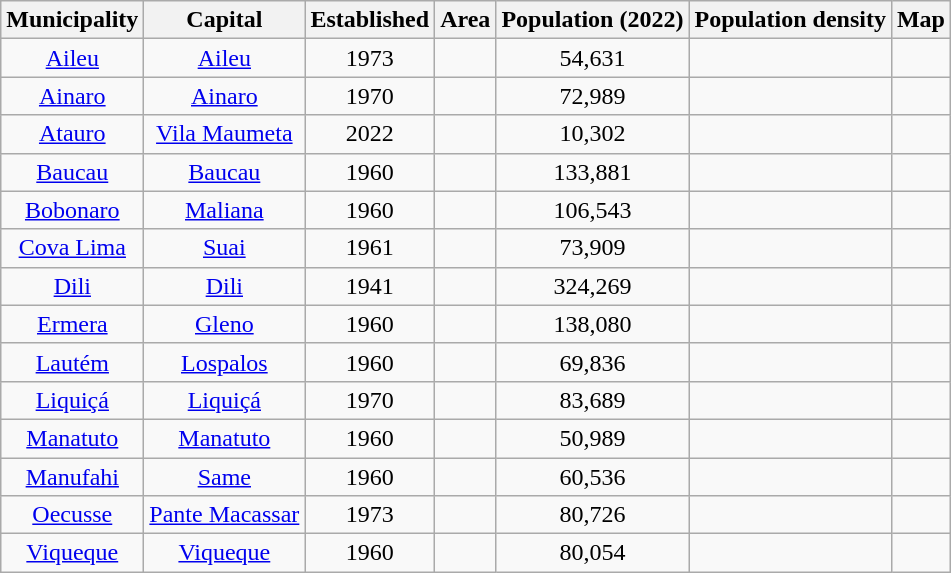<table class="wikitable sortable" style="text-align:center">
<tr>
<th>Municipality</th>
<th>Capital</th>
<th>Established</th>
<th>Area</th>
<th>Population (2022)</th>
<th>Population density</th>
<th>Map</th>
</tr>
<tr>
<td scope="row"><a href='#'>Aileu</a></td>
<td><a href='#'>Aileu</a></td>
<td>1973</td>
<td></td>
<td>54,631</td>
<td></td>
<td></td>
</tr>
<tr>
<td scope="row"><a href='#'>Ainaro</a></td>
<td><a href='#'>Ainaro</a></td>
<td>1970</td>
<td></td>
<td>72,989</td>
<td></td>
<td></td>
</tr>
<tr>
<td scope="row"><a href='#'>Atauro</a></td>
<td><a href='#'>Vila Maumeta</a></td>
<td>2022</td>
<td></td>
<td>10,302</td>
<td></td>
<td></td>
</tr>
<tr>
<td scope="row"><a href='#'>Baucau</a></td>
<td><a href='#'>Baucau</a></td>
<td>1960</td>
<td></td>
<td>133,881</td>
<td></td>
<td></td>
</tr>
<tr>
<td scope="row"><a href='#'>Bobonaro</a></td>
<td><a href='#'>Maliana</a></td>
<td>1960</td>
<td></td>
<td>106,543</td>
<td></td>
<td></td>
</tr>
<tr>
<td scope="row"><a href='#'>Cova Lima</a></td>
<td><a href='#'>Suai</a></td>
<td>1961</td>
<td></td>
<td>73,909</td>
<td></td>
<td></td>
</tr>
<tr>
<td scope="row"><a href='#'>Dili</a></td>
<td><a href='#'>Dili</a></td>
<td>1941</td>
<td></td>
<td>324,269</td>
<td></td>
<td></td>
</tr>
<tr>
<td scope="row"><a href='#'>Ermera</a></td>
<td><a href='#'>Gleno</a></td>
<td>1960</td>
<td></td>
<td>138,080</td>
<td></td>
<td></td>
</tr>
<tr>
<td scope="row"><a href='#'>Lautém</a></td>
<td><a href='#'>Lospalos</a></td>
<td>1960</td>
<td></td>
<td>69,836</td>
<td></td>
<td></td>
</tr>
<tr>
<td scope="row"><a href='#'>Liquiçá</a></td>
<td><a href='#'>Liquiçá</a></td>
<td>1970</td>
<td></td>
<td>83,689</td>
<td></td>
<td></td>
</tr>
<tr>
<td><a href='#'>Manatuto</a></td>
<td><a href='#'>Manatuto</a></td>
<td>1960</td>
<td></td>
<td>50,989</td>
<td></td>
<td></td>
</tr>
<tr>
<td><a href='#'>Manufahi</a></td>
<td><a href='#'>Same</a></td>
<td>1960</td>
<td></td>
<td>60,536</td>
<td></td>
<td></td>
</tr>
<tr>
<td><a href='#'>Oecusse</a></td>
<td><a href='#'>Pante Macassar</a></td>
<td>1973</td>
<td></td>
<td>80,726</td>
<td></td>
<td></td>
</tr>
<tr>
<td><a href='#'>Viqueque</a></td>
<td><a href='#'>Viqueque</a></td>
<td>1960</td>
<td></td>
<td>80,054</td>
<td></td>
<td></td>
</tr>
</table>
